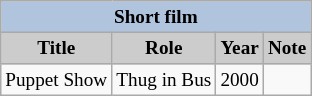<table class="wikitable" style="font-size:80%">
<tr>
<th colspan="4" style="background:LightSteelBlue">Short film</th>
</tr>
<tr>
<th style="background:#CCCCCC">Title</th>
<th style="background:#CCCCCC">Role</th>
<th style="background:#CCCCCC">Year</th>
<th style="background:#CCCCCC">Note</th>
</tr>
<tr>
<td>Puppet Show</td>
<td>Thug in Bus</td>
<td>2000</td>
<td></td>
</tr>
</table>
